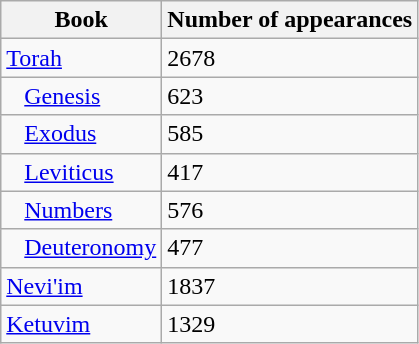<table class="wikitable">
<tr>
<th><strong>Book</strong></th>
<th>Number of appearances</th>
</tr>
<tr>
<td><a href='#'>Torah</a></td>
<td>2678</td>
</tr>
<tr>
<td>   <a href='#'>Genesis</a></td>
<td>623</td>
</tr>
<tr>
<td>   <a href='#'>Exodus</a></td>
<td>585</td>
</tr>
<tr>
<td>   <a href='#'>Leviticus</a></td>
<td>417</td>
</tr>
<tr>
<td>   <a href='#'>Numbers</a></td>
<td>576</td>
</tr>
<tr>
<td>   <a href='#'>Deuteronomy</a></td>
<td>477</td>
</tr>
<tr>
<td><a href='#'>Nevi'im</a></td>
<td>1837</td>
</tr>
<tr>
<td><a href='#'>Ketuvim</a></td>
<td>1329</td>
</tr>
</table>
